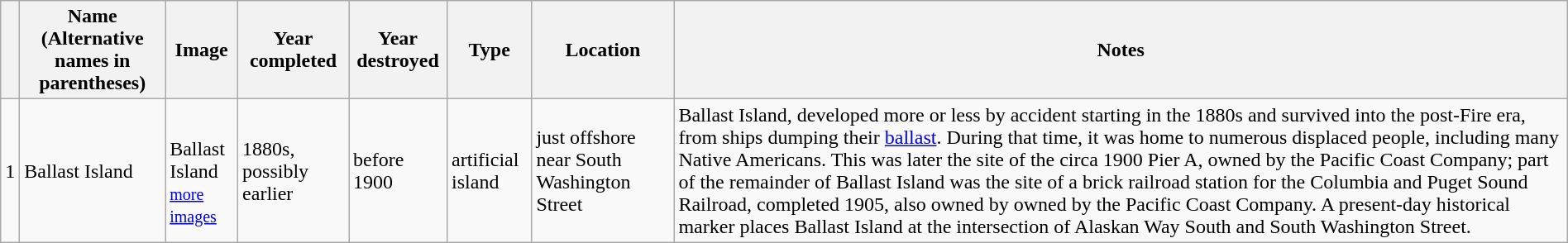<table class="wikitable sortable" style="width:100%;">
<tr>
<th scope="col"></th>
<th scope="col">Name<br>(Alternative names in parentheses)</th>
<th scope="col" class="unsortable">Image</th>
<th scope="col">Year completed</th>
<th scope="col">Year destroyed</th>
<th scope="col">Type</th>
<th scope="col">Location</th>
<th scope="col" class="unsortable">Notes</th>
</tr>
<tr>
<td>1</td>
<td>Ballast Island</td>
<td><br>Ballast Island<small><br><a href='#'>more images</a></small></td>
<td>1880s, possibly earlier</td>
<td>before 1900</td>
<td>artificial island</td>
<td>just offshore near South Washington Street</td>
<td>Ballast Island, developed more or less by accident starting in the 1880s and survived into the post-Fire era, from ships dumping their <a href='#'>ballast</a>. During that time, it was home to numerous displaced people, including many Native Americans. This was later the site of the circa 1900 Pier A, owned by the Pacific Coast Company; part of the remainder of Ballast Island was the site of a brick railroad station for the Columbia and Puget Sound Railroad, completed 1905, also owned by owned by the Pacific Coast Company. A present-day historical marker places Ballast Island at the intersection of Alaskan Way South and South Washington Street.</td>
</tr>
</table>
